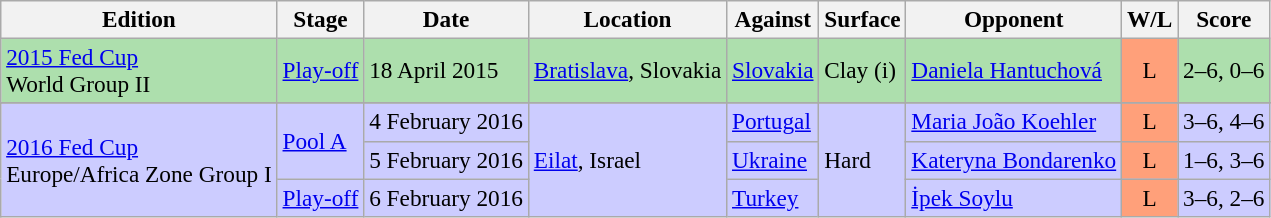<table class=wikitable style=font-size:97%>
<tr>
<th>Edition</th>
<th>Stage</th>
<th>Date</th>
<th>Location</th>
<th>Against</th>
<th>Surface</th>
<th>Opponent</th>
<th>W/L</th>
<th>Score</th>
</tr>
<tr style="background:#ADDFAD;">
<td><a href='#'>2015 Fed Cup</a> <br> World Group II</td>
<td><a href='#'>Play-off</a></td>
<td>18 April 2015</td>
<td><a href='#'>Bratislava</a>, Slovakia</td>
<td> <a href='#'>Slovakia</a></td>
<td>Clay (i)</td>
<td> <a href='#'>Daniela Hantuchová</a></td>
<td style="text-align:center; background:#ffa07a;">L</td>
<td>2–6, 0–6</td>
</tr>
<tr>
</tr>
<tr style="background:#ccf;">
<td rowspan=3><a href='#'>2016 Fed Cup</a> <br> Europe/Africa Zone Group I</td>
<td rowspan=2><a href='#'>Pool A</a></td>
<td>4 February 2016</td>
<td rowspan=3><a href='#'>Eilat</a>, Israel</td>
<td> <a href='#'>Portugal</a></td>
<td rowspan=3>Hard</td>
<td> <a href='#'>Maria João Koehler</a></td>
<td style="text-align:center; background:#ffa07a;">L</td>
<td>3–6, 4–6</td>
</tr>
<tr style="background:#ccf;">
<td>5 February 2016</td>
<td> <a href='#'>Ukraine</a></td>
<td> <a href='#'>Kateryna Bondarenko</a></td>
<td style="text-align:center; background:#ffa07a;">L</td>
<td>1–6, 3–6</td>
</tr>
<tr style="background:#ccf;">
<td><a href='#'>Play-off</a></td>
<td>6 February 2016</td>
<td> <a href='#'>Turkey</a></td>
<td> <a href='#'>İpek Soylu</a></td>
<td style="text-align:center; background:#ffa07a;">L</td>
<td>3–6, 2–6</td>
</tr>
</table>
